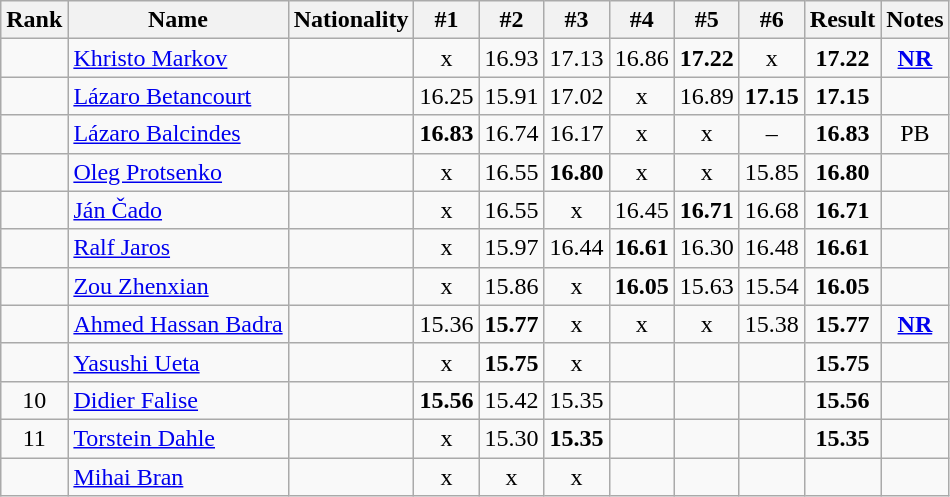<table class="wikitable sortable" style="text-align:center">
<tr>
<th>Rank</th>
<th>Name</th>
<th>Nationality</th>
<th>#1</th>
<th>#2</th>
<th>#3</th>
<th>#4</th>
<th>#5</th>
<th>#6</th>
<th>Result</th>
<th>Notes</th>
</tr>
<tr>
<td></td>
<td align="left"><a href='#'>Khristo Markov</a></td>
<td align=left></td>
<td>x</td>
<td>16.93</td>
<td>17.13</td>
<td>16.86</td>
<td><strong>17.22</strong></td>
<td>x</td>
<td><strong>17.22</strong></td>
<td><strong><a href='#'>NR</a></strong></td>
</tr>
<tr>
<td></td>
<td align="left"><a href='#'>Lázaro Betancourt</a></td>
<td align=left></td>
<td>16.25</td>
<td>15.91</td>
<td>17.02</td>
<td>x</td>
<td>16.89</td>
<td><strong>17.15</strong></td>
<td><strong>17.15</strong></td>
<td></td>
</tr>
<tr>
<td></td>
<td align="left"><a href='#'>Lázaro Balcindes</a></td>
<td align=left></td>
<td><strong>16.83</strong></td>
<td>16.74</td>
<td>16.17</td>
<td>x</td>
<td>x</td>
<td>–</td>
<td><strong>16.83</strong></td>
<td>PB</td>
</tr>
<tr>
<td></td>
<td align="left"><a href='#'>Oleg Protsenko</a></td>
<td align=left></td>
<td>x</td>
<td>16.55</td>
<td><strong>16.80</strong></td>
<td>x</td>
<td>x</td>
<td>15.85</td>
<td><strong>16.80</strong></td>
<td></td>
</tr>
<tr>
<td></td>
<td align="left"><a href='#'>Ján Čado</a></td>
<td align=left></td>
<td>x</td>
<td>16.55</td>
<td>x</td>
<td>16.45</td>
<td><strong>16.71</strong></td>
<td>16.68</td>
<td><strong>16.71</strong></td>
<td></td>
</tr>
<tr>
<td></td>
<td align="left"><a href='#'>Ralf Jaros</a></td>
<td align=left></td>
<td>x</td>
<td>15.97</td>
<td>16.44</td>
<td><strong>16.61</strong></td>
<td>16.30</td>
<td>16.48</td>
<td><strong>16.61</strong></td>
<td></td>
</tr>
<tr>
<td></td>
<td align="left"><a href='#'>Zou Zhenxian</a></td>
<td align=left></td>
<td>x</td>
<td>15.86</td>
<td>x</td>
<td><strong>16.05</strong></td>
<td>15.63</td>
<td>15.54</td>
<td><strong>16.05</strong></td>
<td></td>
</tr>
<tr>
<td></td>
<td align="left"><a href='#'>Ahmed Hassan Badra</a></td>
<td align=left></td>
<td>15.36</td>
<td><strong>15.77</strong></td>
<td>x</td>
<td>x</td>
<td>x</td>
<td>15.38</td>
<td><strong>15.77</strong></td>
<td><strong><a href='#'>NR</a></strong></td>
</tr>
<tr>
<td></td>
<td align="left"><a href='#'>Yasushi Ueta</a></td>
<td align=left></td>
<td>x</td>
<td><strong>15.75</strong></td>
<td>x</td>
<td></td>
<td></td>
<td></td>
<td><strong>15.75</strong></td>
<td></td>
</tr>
<tr>
<td>10</td>
<td align="left"><a href='#'>Didier Falise</a></td>
<td align=left></td>
<td><strong>15.56</strong></td>
<td>15.42</td>
<td>15.35</td>
<td></td>
<td></td>
<td></td>
<td><strong>15.56</strong></td>
<td></td>
</tr>
<tr>
<td>11</td>
<td align="left"><a href='#'>Torstein Dahle</a></td>
<td align=left></td>
<td>x</td>
<td>15.30</td>
<td><strong>15.35</strong></td>
<td></td>
<td></td>
<td></td>
<td><strong>15.35</strong></td>
<td></td>
</tr>
<tr>
<td></td>
<td align="left"><a href='#'>Mihai Bran</a></td>
<td align=left></td>
<td>x</td>
<td>x</td>
<td>x</td>
<td></td>
<td></td>
<td></td>
<td><strong></strong></td>
<td></td>
</tr>
</table>
